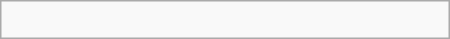<table class="wikitable" border="1" width=300px align="right">
<tr>
<td><br></td>
</tr>
</table>
